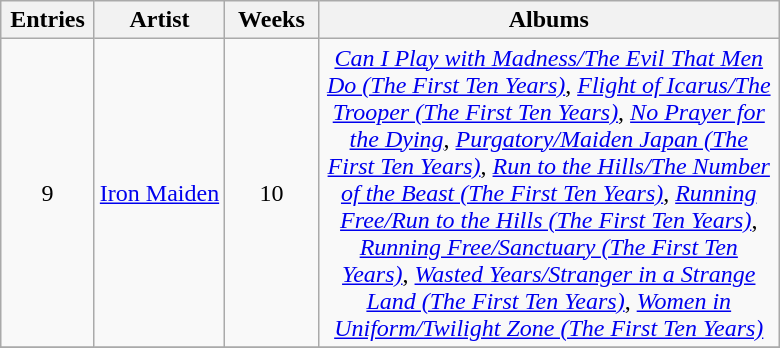<table class="wikitable sortable" style="text-align: center;">
<tr>
<th scope="col" style="width:55px;" data-sort-type="number">Entries</th>
<th scope="col" style="text-align:center;">Artist</th>
<th scope="col" style="width:55px;" data-sort-type="number">Weeks</th>
<th scope="col" style="width:300px;">Albums</th>
</tr>
<tr>
<td>9</td>
<td><a href='#'>Iron Maiden</a></td>
<td>10</td>
<td><em><a href='#'>Can I Play with Madness/The Evil That Men Do (The First Ten Years)</a></em>, <em><a href='#'>Flight of Icarus/The Trooper (The First Ten Years)</a></em>, <em><a href='#'>No Prayer for the Dying</a></em>, <em><a href='#'>Purgatory/Maiden Japan (The First Ten Years)</a></em>, <em><a href='#'>Run to the Hills/The Number of the Beast (The First Ten Years)</a></em>, <em><a href='#'>Running Free/Run to the Hills (The First Ten Years)</a></em>, <em><a href='#'>Running Free/Sanctuary (The First Ten Years)</a></em>, <em><a href='#'>Wasted Years/Stranger in a Strange Land (The First Ten Years)</a></em>, <em><a href='#'>Women in Uniform/Twilight Zone (The First Ten Years)</a></em></td>
</tr>
<tr>
</tr>
</table>
